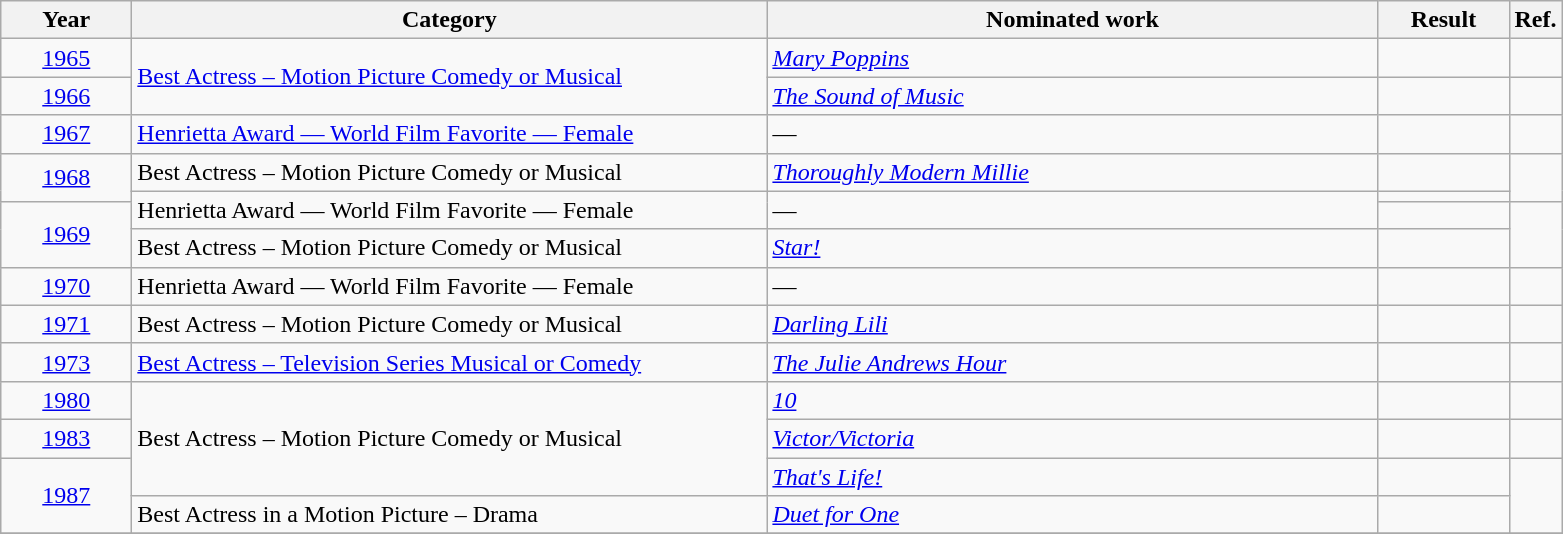<table class=wikitable>
<tr>
<th scope="col" style="width:5em;">Year</th>
<th scope="col" style="width:26em;">Category</th>
<th scope="col" style="width:25em;">Nominated work</th>
<th scope="col" style="width:5em;">Result</th>
<th>Ref.</th>
</tr>
<tr>
<td style="text-align:center;"><a href='#'>1965</a></td>
<td rowspan="2"><a href='#'>Best Actress – Motion Picture Comedy or Musical</a></td>
<td><em><a href='#'>Mary Poppins</a></em></td>
<td></td>
<td style="text-align:center;"></td>
</tr>
<tr>
<td style="text-align:center;"><a href='#'>1966</a></td>
<td><em><a href='#'>The Sound of Music</a></em></td>
<td></td>
<td style="text-align:center;"></td>
</tr>
<tr>
<td style="text-align:center;"><a href='#'>1967</a></td>
<td><a href='#'>Henrietta Award — World Film Favorite — Female</a></td>
<td>—</td>
<td></td>
<td style="text-align:center;"></td>
</tr>
<tr>
<td style="text-align:center;", rowspan="2"><a href='#'>1968</a></td>
<td>Best Actress – Motion Picture Comedy or Musical</td>
<td><em><a href='#'>Thoroughly Modern Millie</a></em></td>
<td></td>
<td style="text-align:center;", rowspan=2></td>
</tr>
<tr>
<td rowspan="2">Henrietta Award — World Film Favorite — Female</td>
<td rowspan="2">—</td>
<td></td>
</tr>
<tr>
<td style="text-align:center;", rowspan="2"><a href='#'>1969</a></td>
<td></td>
<td style="text-align:center;", rowspan=2></td>
</tr>
<tr>
<td>Best Actress – Motion Picture Comedy or Musical</td>
<td><em><a href='#'>Star!</a></em></td>
<td></td>
</tr>
<tr>
<td style="text-align:center;"><a href='#'>1970</a></td>
<td>Henrietta Award — World Film Favorite — Female</td>
<td —>—</td>
<td></td>
<td style="text-align:center;"></td>
</tr>
<tr>
<td style="text-align:center;"><a href='#'>1971</a></td>
<td>Best Actress – Motion Picture Comedy or Musical</td>
<td><em><a href='#'>Darling Lili</a></em></td>
<td></td>
<td style="text-align:center;"></td>
</tr>
<tr>
<td style="text-align:center;"><a href='#'>1973</a></td>
<td><a href='#'>Best Actress – Television Series Musical or Comedy</a></td>
<td><em><a href='#'>The Julie Andrews Hour</a></em></td>
<td></td>
<td style="text-align:center;"></td>
</tr>
<tr>
<td style="text-align:center;"><a href='#'>1980</a></td>
<td rowspan="3">Best Actress – Motion Picture Comedy or Musical</td>
<td><em><a href='#'>10</a></em></td>
<td></td>
<td style="text-align:center;"></td>
</tr>
<tr>
<td style="text-align:center;"><a href='#'>1983</a></td>
<td><em><a href='#'>Victor/Victoria</a></em></td>
<td></td>
<td style="text-align:center;"></td>
</tr>
<tr>
<td style="text-align:center;", rowspan="2"><a href='#'>1987</a></td>
<td><em><a href='#'>That's Life!</a></em></td>
<td></td>
<td style="text-align:center;", rowspan=2></td>
</tr>
<tr>
<td>Best Actress in a Motion Picture – Drama</td>
<td><em><a href='#'>Duet for One</a></em></td>
<td></td>
</tr>
<tr>
</tr>
</table>
